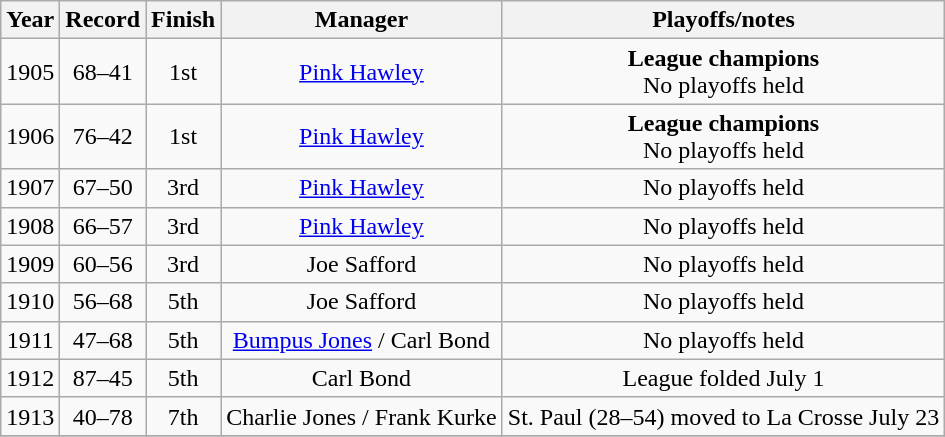<table class="wikitable">
<tr>
<th>Year</th>
<th>Record</th>
<th>Finish</th>
<th>Manager</th>
<th>Playoffs/notes</th>
</tr>
<tr align=center>
<td>1905</td>
<td>68–41</td>
<td>1st</td>
<td><a href='#'>Pink Hawley</a></td>
<td><strong>League champions</strong><br>No playoffs held</td>
</tr>
<tr align=center>
<td>1906</td>
<td>76–42</td>
<td>1st</td>
<td><a href='#'>Pink Hawley</a></td>
<td><strong>League champions</strong><br> No playoffs held</td>
</tr>
<tr align=center>
<td>1907</td>
<td>67–50</td>
<td>3rd</td>
<td><a href='#'>Pink Hawley</a></td>
<td>No playoffs held</td>
</tr>
<tr align=center>
<td>1908</td>
<td>66–57</td>
<td>3rd</td>
<td><a href='#'>Pink Hawley</a></td>
<td>No playoffs held</td>
</tr>
<tr align=center>
<td>1909</td>
<td>60–56</td>
<td>3rd</td>
<td>Joe Safford</td>
<td>No playoffs held</td>
</tr>
<tr align=center>
<td>1910</td>
<td>56–68</td>
<td>5th</td>
<td>Joe Safford</td>
<td>No playoffs held</td>
</tr>
<tr align=center>
<td>1911</td>
<td>47–68</td>
<td>5th</td>
<td><a href='#'>Bumpus Jones</a> / Carl Bond</td>
<td>No playoffs held</td>
</tr>
<tr align=center>
<td>1912</td>
<td>87–45</td>
<td>5th</td>
<td>Carl Bond</td>
<td>League folded July 1</td>
</tr>
<tr align=center>
<td>1913</td>
<td>40–78</td>
<td>7th</td>
<td>Charlie Jones / Frank Kurke</td>
<td>St. Paul (28–54) moved to La Crosse July 23</td>
</tr>
<tr align=center>
</tr>
</table>
